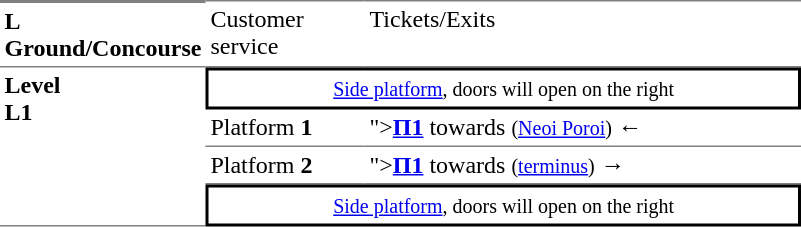<table table border=0 cellspacing=0 cellpadding=3>
<tr>
<td style="border-bottom:solid 1px gray;border-top:solid 2px gray;" width=50 valign=top><strong>L<br>Ground/Concourse</strong></td>
<td style="border-top:solid 1px gray;border-bottom:solid 1px gray;" width=100 valign=top>Customer service</td>
<td style="border-top:solid 1px gray;border-bottom:solid 1px gray;" width=285 valign=top>Tickets/Exits</td>
</tr>
<tr>
<td style="border-bottom:solid 1px gray;" rowspan=4 valign=top><strong>Level<br>L1</strong></td>
<td style="border-top:solid 2px black;border-right:solid 2px black;border-left:solid 2px black;border-bottom:solid 2px black;text-align:center;" colspan=2><small><a href='#'>Side platform</a>, doors will open on the right</small></td>
</tr>
<tr>
<td style="border-bottom:solid 1px gray;">Platform <span><strong>1</strong></span></td>
<td style="border-bottom:solid 1px gray;"><span>"><a href='#'><span><strong>Π1</strong></span></a></span>  towards  <small>(<a href='#'>Neoi Poroi</a>)</small> ←</td>
</tr>
<tr>
<td style="border-bottom:solid 1px gray;">Platform <span><strong>2</strong></span></td>
<td style="border-bottom:solid 1px gray;"><span>"><a href='#'><span><strong>Π1</strong></span></a></span>  towards  <small>(<a href='#'>terminus</a>)</small> →</td>
</tr>
<tr>
<td style="border-top:solid 2px black;border-left:solid 2px black;border-right:solid 2px black;border-bottom:solid 2px black;text-align:center;" colspan=2><small><a href='#'>Side platform</a>, doors will open on the right</small></td>
</tr>
</table>
